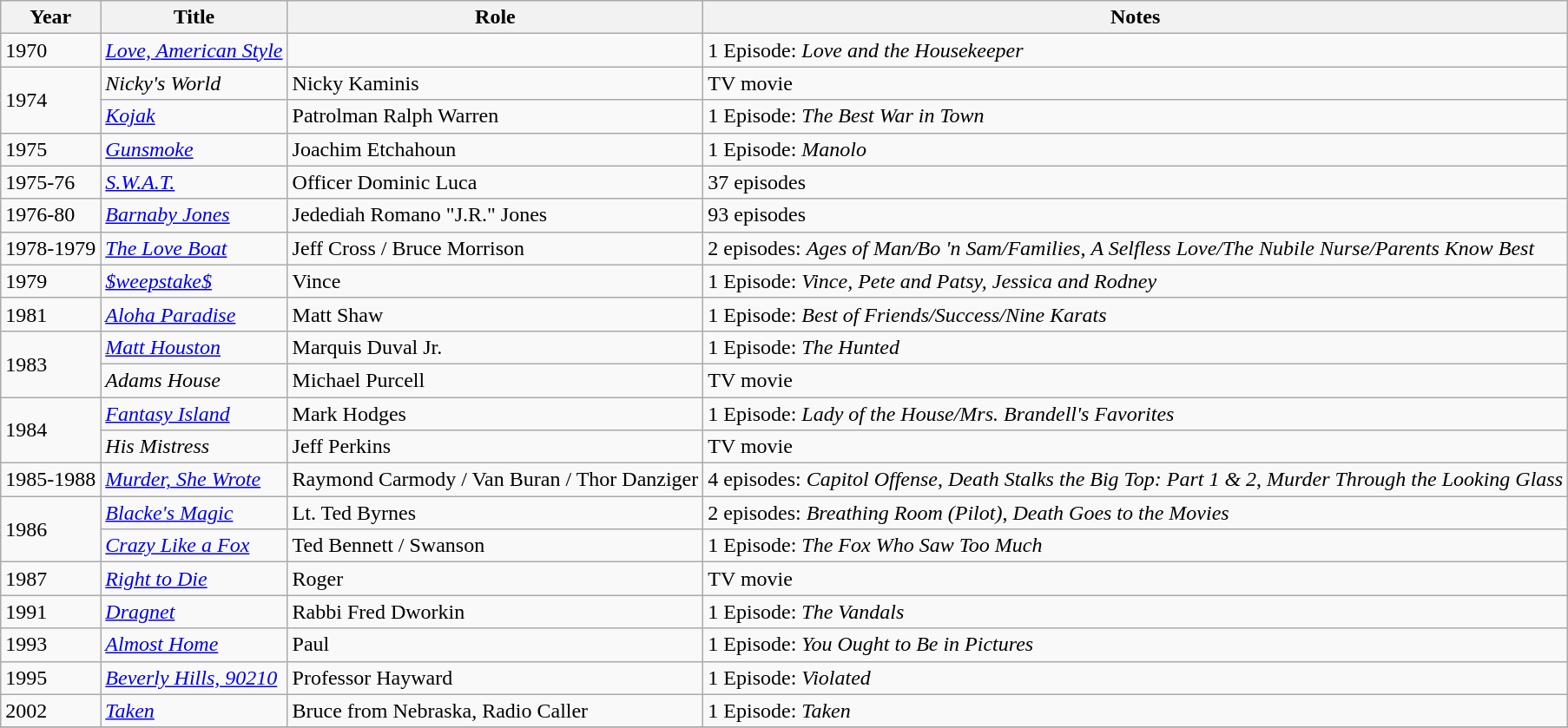<table class="wikitable sortable">
<tr>
<th>Year</th>
<th>Title</th>
<th>Role</th>
<th class="unsortable">Notes</th>
</tr>
<tr>
<td>1970</td>
<td><em><a href='#'>Love, American Style</a></em></td>
<td></td>
<td>1 Episode: <em>Love and the Housekeeper</em></td>
</tr>
<tr>
<td rowspan="2">1974</td>
<td><em>Nicky's World</em></td>
<td>Nicky Kaminis</td>
<td>TV movie</td>
</tr>
<tr>
<td><em><a href='#'>Kojak</a></em></td>
<td>Patrolman Ralph Warren</td>
<td>1 Episode: <em>The Best War in Town</em></td>
</tr>
<tr>
<td>1975</td>
<td><em><a href='#'>Gunsmoke</a></em></td>
<td>Joachim Etchahoun</td>
<td>1 Episode: <em>Manolo</em></td>
</tr>
<tr>
<td>1975-76</td>
<td><em><a href='#'>S.W.A.T.</a></em></td>
<td>Officer Dominic Luca</td>
<td>37 episodes</td>
</tr>
<tr>
<td>1976-80</td>
<td><em><a href='#'>Barnaby Jones</a></em></td>
<td>Jedediah Romano "J.R." Jones</td>
<td>93 episodes</td>
</tr>
<tr>
<td>1978-1979</td>
<td><em><a href='#'>The Love Boat</a></em></td>
<td>Jeff Cross / Bruce Morrison</td>
<td>2 episodes: <em>Ages of Man/Bo 'n Sam/Families</em>, <em>A Selfless Love/The Nubile Nurse/Parents Know Best</em></td>
</tr>
<tr>
<td>1979</td>
<td><em><a href='#'>$weepstake$</a></em></td>
<td>Vince</td>
<td>1 Episode: <em>Vince, Pete and Patsy, Jessica and Rodney</em></td>
</tr>
<tr>
<td>1981</td>
<td><em><a href='#'>Aloha Paradise</a></em></td>
<td>Matt Shaw</td>
<td>1 Episode: <em>Best of Friends/Success/Nine Karats</em></td>
</tr>
<tr>
<td rowspan="2">1983</td>
<td><em><a href='#'>Matt Houston</a></em></td>
<td>Marquis Duval Jr.</td>
<td>1 Episode: <em>The Hunted</em></td>
</tr>
<tr>
<td><em>Adams House</em></td>
<td>Michael Purcell</td>
<td>TV movie</td>
</tr>
<tr>
<td rowspan="2">1984</td>
<td><em><a href='#'>Fantasy Island</a></em></td>
<td>Mark Hodges</td>
<td>1 Episode: <em>Lady of the House/Mrs. Brandell's Favorites</em></td>
</tr>
<tr>
<td><em>His Mistress</em></td>
<td>Jeff Perkins</td>
<td>TV movie</td>
</tr>
<tr>
<td>1985-1988</td>
<td><em><a href='#'>Murder, She Wrote</a></em></td>
<td>Raymond Carmody / Van Buran / Thor Danziger</td>
<td>4 episodes: <em>Capitol Offense</em>, <em>Death Stalks the Big Top: Part 1 & 2</em>, <em>Murder Through the Looking Glass</em></td>
</tr>
<tr>
<td rowspan="2">1986</td>
<td><em><a href='#'>Blacke's Magic</a></em></td>
<td>Lt. Ted Byrnes</td>
<td>2 episodes: <em>Breathing Room (Pilot)</em>, <em>Death Goes to the Movies</em></td>
</tr>
<tr>
<td><em><a href='#'>Crazy Like a Fox</a></em></td>
<td>Ted Bennett / Swanson</td>
<td>1 Episode: <em>The Fox Who Saw Too Much</em></td>
</tr>
<tr>
<td>1987</td>
<td><em><a href='#'>Right to Die</a></em></td>
<td>Roger</td>
<td>TV movie</td>
</tr>
<tr>
<td>1991</td>
<td><em><a href='#'>Dragnet</a></em></td>
<td>Rabbi Fred Dworkin</td>
<td>1 Episode: <em>The Vandals</em></td>
</tr>
<tr>
<td>1993</td>
<td><em><a href='#'>Almost Home</a></em></td>
<td>Paul</td>
<td>1 Episode: <em>You Ought to Be in Pictures</em></td>
</tr>
<tr>
<td>1995</td>
<td><em><a href='#'>Beverly Hills, 90210</a></em></td>
<td>Professor Hayward</td>
<td>1 Episode: <em>Violated</em></td>
</tr>
<tr>
<td>2002</td>
<td><em><a href='#'>Taken</a></em></td>
<td>Bruce from Nebraska, Radio Caller</td>
<td>1 Episode: <em>Taken</em></td>
</tr>
<tr>
</tr>
</table>
